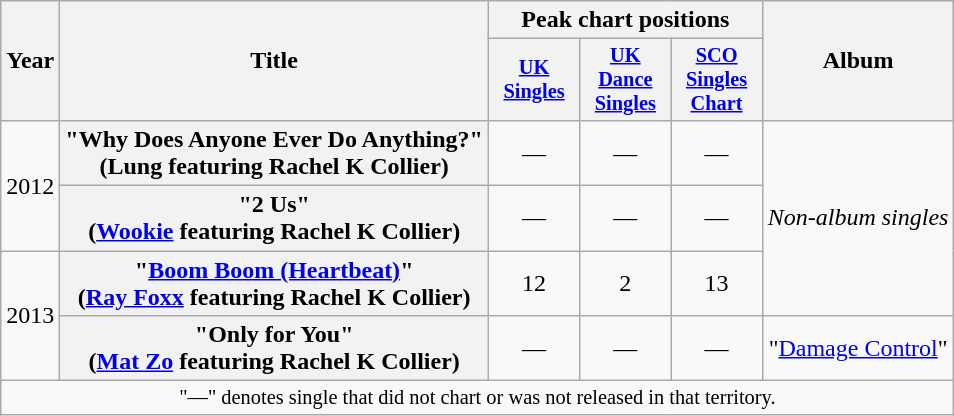<table class="wikitable plainrowheaders" style="text-align:center;">
<tr>
<th scope="col" rowspan="2">Year</th>
<th scope="col" rowspan="2">Title</th>
<th scope="col" colspan="3">Peak chart positions</th>
<th scope="col" rowspan="2">Album</th>
</tr>
<tr>
<th scope="col" style="width:4em;font-size:85%;"><a href='#'>UK Singles</a><br></th>
<th scope="col" style="width:4em;font-size:85%;"><a href='#'>UK Dance Singles</a><br></th>
<th scope="col" style="width:4em;font-size:85%;"><a href='#'>SCO Singles Chart</a><br></th>
</tr>
<tr>
<td rowspan="2">2012</td>
<th scope="row">"Why Does Anyone Ever Do Anything?"<br><span>(Lung featuring <strong>Rachel K Collier</strong>)</span></th>
<td>—</td>
<td>—</td>
<td>—</td>
<td rowspan="3"><em>Non-album singles</em></td>
</tr>
<tr>
<th scope="row">"2 Us"<br><span>(<a href='#'>Wookie</a> featuring <strong>Rachel K Collier</strong>)</span></th>
<td>—</td>
<td>—</td>
<td>—</td>
</tr>
<tr>
<td rowspan="2">2013</td>
<th scope="row">"<a href='#'>Boom Boom (Heartbeat)</a>"<br><span>(<a href='#'>Ray Foxx</a> featuring <strong>Rachel K Collier</strong>)</span></th>
<td>12</td>
<td>2</td>
<td>13</td>
</tr>
<tr>
<th scope="row">"Only for You"<br><span>(<a href='#'>Mat Zo</a> featuring <strong>Rachel K Collier</strong>)</span></th>
<td>—</td>
<td>—</td>
<td>—</td>
<td>"<a href='#'>Damage Control</a>"</td>
</tr>
<tr>
<td colspan="9" style="font-size:85%">"—" denotes single that did not chart or was not released in that territory.</td>
</tr>
</table>
